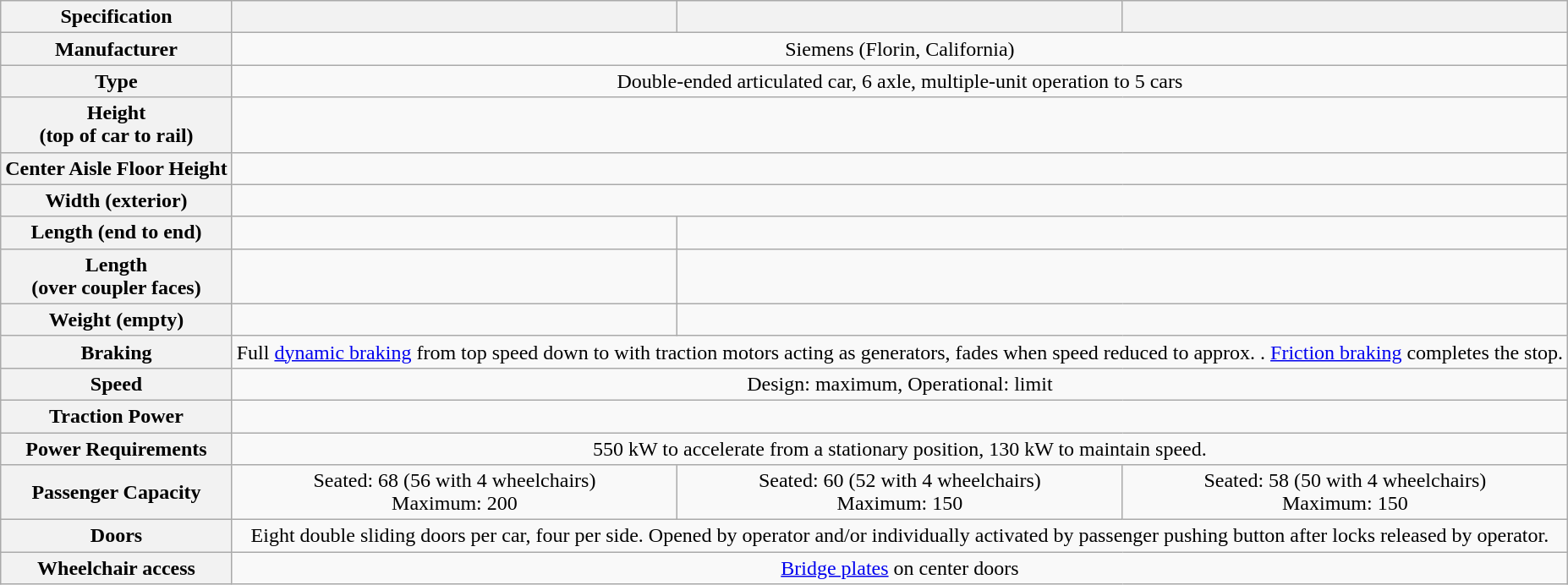<table class="wikitable sticky-header" style="text-align:center;">
<tr>
<th>Specification</th>
<th></th>
<th></th>
<th></th>
</tr>
<tr>
<th>Manufacturer</th>
<td colspan="3">Siemens (Florin, California)</td>
</tr>
<tr>
<th>Type</th>
<td colspan="3">Double-ended articulated car, 6 axle, multiple-unit operation to 5 cars</td>
</tr>
<tr>
<th>Height<br>(top of car to rail)</th>
<td colspan="3"></td>
</tr>
<tr>
<th>Center Aisle Floor Height</th>
<td colspan="3"></td>
</tr>
<tr>
<th>Width (exterior)</th>
<td colspan="3"></td>
</tr>
<tr>
<th>Length (end to end)</th>
<td></td>
<td colspan="2"></td>
</tr>
<tr>
<th>Length<br>(over coupler faces)</th>
<td></td>
<td colspan="2"></td>
</tr>
<tr>
<th>Weight (empty)</th>
<td></td>
<td colspan="2"></td>
</tr>
<tr>
<th>Braking</th>
<td colspan="3">Full <a href='#'>dynamic braking</a> from top speed down to  with traction motors acting as generators, fades when speed reduced to approx. . <a href='#'>Friction braking</a> completes the stop.</td>
</tr>
<tr>
<th>Speed</th>
<td colspan="3">Design:  maximum, Operational:  limit</td>
</tr>
<tr>
<th>Traction Power</th>
<td colspan="3"></td>
</tr>
<tr>
<th>Power Requirements</th>
<td colspan="3">550 kW to accelerate from a stationary position, 130 kW to maintain speed.</td>
</tr>
<tr>
<th>Passenger Capacity</th>
<td>Seated: 68 (56 with 4 wheelchairs)<br>Maximum: 200</td>
<td>Seated: 60 (52 with 4 wheelchairs)<br>Maximum: 150</td>
<td>Seated: 58 (50 with 4 wheelchairs)<br>Maximum: 150</td>
</tr>
<tr>
<th>Doors</th>
<td colspan="3">Eight double sliding doors per car, four per side. Opened by operator and/or individually activated by passenger pushing button after locks released by operator.</td>
</tr>
<tr>
<th>Wheelchair access</th>
<td colspan="3"><a href='#'>Bridge plates</a> on center doors</td>
</tr>
</table>
